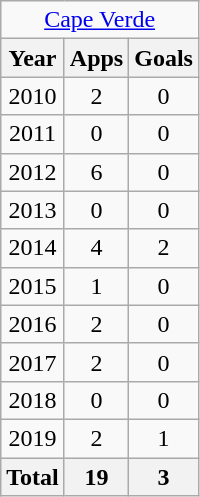<table class="wikitable" style="text-align:center">
<tr>
<td colspan=3><a href='#'>Cape Verde</a></td>
</tr>
<tr>
<th>Year</th>
<th>Apps</th>
<th>Goals</th>
</tr>
<tr>
<td>2010</td>
<td>2</td>
<td>0</td>
</tr>
<tr>
<td>2011</td>
<td>0</td>
<td>0</td>
</tr>
<tr>
<td>2012</td>
<td>6</td>
<td>0</td>
</tr>
<tr>
<td>2013</td>
<td>0</td>
<td>0</td>
</tr>
<tr>
<td>2014</td>
<td>4</td>
<td>2</td>
</tr>
<tr>
<td>2015</td>
<td>1</td>
<td>0</td>
</tr>
<tr>
<td>2016</td>
<td>2</td>
<td>0</td>
</tr>
<tr>
<td>2017</td>
<td>2</td>
<td>0</td>
</tr>
<tr>
<td>2018</td>
<td>0</td>
<td>0</td>
</tr>
<tr>
<td>2019</td>
<td>2</td>
<td>1</td>
</tr>
<tr>
<th>Total</th>
<th>19</th>
<th>3</th>
</tr>
</table>
